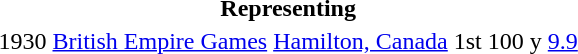<table>
<tr>
<th colspan="6">Representing </th>
</tr>
<tr>
<td>1930</td>
<td><a href='#'>British Empire Games</a></td>
<td><a href='#'>Hamilton, Canada</a></td>
<td>1st</td>
<td>100 y</td>
<td><a href='#'>9.9</a></td>
</tr>
</table>
